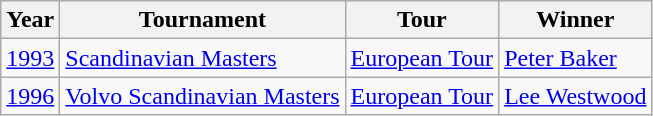<table class="sortable wikitable">
<tr>
<th>Year</th>
<th>Tournament</th>
<th>Tour</th>
<th>Winner</th>
</tr>
<tr>
<td align=center><a href='#'>1993</a></td>
<td><a href='#'>Scandinavian Masters</a></td>
<td><a href='#'>European Tour</a></td>
<td> <a href='#'>Peter Baker</a></td>
</tr>
<tr>
<td align=center><a href='#'>1996</a></td>
<td><a href='#'>Volvo Scandinavian Masters</a></td>
<td><a href='#'>European Tour</a></td>
<td> <a href='#'>Lee Westwood</a></td>
</tr>
</table>
